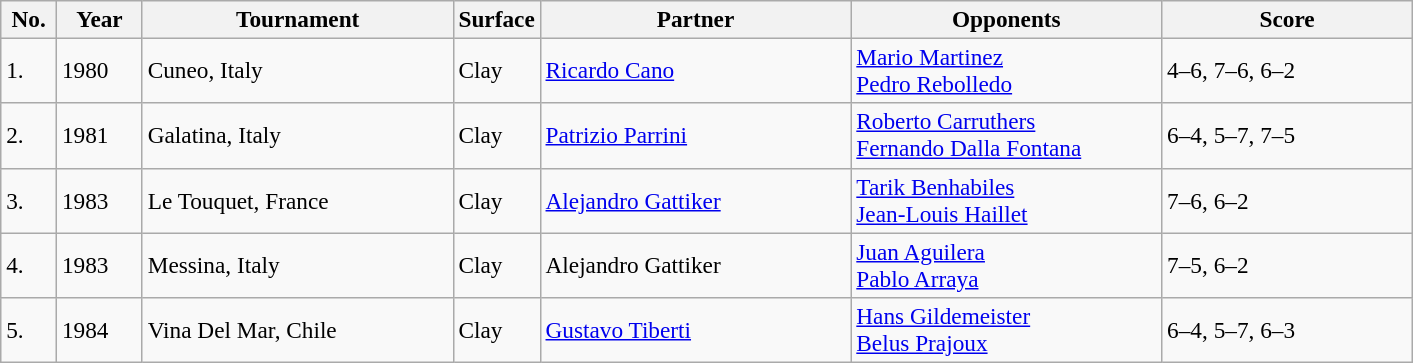<table class="sortable wikitable" style=font-size:97%>
<tr>
<th width=30>No.</th>
<th width=50>Year</th>
<th width=200>Tournament</th>
<th width=50>Surface</th>
<th width=200>Partner</th>
<th width=200>Opponents</th>
<th width=160>Score</th>
</tr>
<tr>
<td>1.</td>
<td>1980</td>
<td>Cuneo, Italy</td>
<td>Clay</td>
<td> <a href='#'>Ricardo Cano</a></td>
<td> <a href='#'>Mario Martinez</a><br> <a href='#'>Pedro Rebolledo</a></td>
<td>4–6, 7–6, 6–2</td>
</tr>
<tr>
<td>2.</td>
<td>1981</td>
<td>Galatina, Italy</td>
<td>Clay</td>
<td> <a href='#'>Patrizio Parrini</a></td>
<td> <a href='#'>Roberto Carruthers</a><br> <a href='#'>Fernando Dalla Fontana</a></td>
<td>6–4, 5–7, 7–5</td>
</tr>
<tr>
<td>3.</td>
<td>1983</td>
<td>Le Touquet, France</td>
<td>Clay</td>
<td> <a href='#'>Alejandro Gattiker</a></td>
<td> <a href='#'>Tarik Benhabiles</a><br> <a href='#'>Jean-Louis Haillet</a></td>
<td>7–6, 6–2</td>
</tr>
<tr>
<td>4.</td>
<td>1983</td>
<td>Messina, Italy</td>
<td>Clay</td>
<td> Alejandro Gattiker</td>
<td> <a href='#'>Juan Aguilera</a><br> <a href='#'>Pablo Arraya</a></td>
<td>7–5, 6–2</td>
</tr>
<tr>
<td>5.</td>
<td>1984</td>
<td>Vina Del Mar, Chile</td>
<td>Clay</td>
<td> <a href='#'>Gustavo Tiberti</a></td>
<td> <a href='#'>Hans Gildemeister</a><br> <a href='#'>Belus Prajoux</a></td>
<td>6–4, 5–7, 6–3</td>
</tr>
</table>
